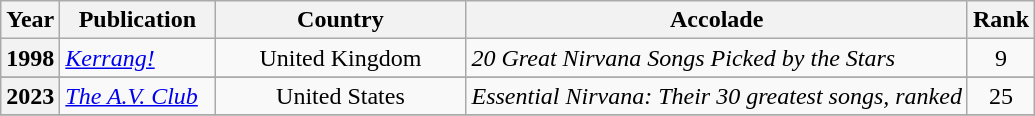<table class="wikitable plainrowheaders" style="text-align:left;">
<tr>
<th scope="col">Year</th>
<th scope="col" style="width:6em;">Publication</th>
<th scope="col" style="width:10em;">Country</th>
<th scope="col">Accolade</th>
<th scope="col">Rank</th>
</tr>
<tr>
<th scope="row">1998</th>
<td><em><a href='#'>Kerrang!</a></em></td>
<td style="text-align:center;" rowspan="1">United Kingdom</td>
<td><em>20 Great Nirvana Songs Picked by the Stars</em></td>
<td style="text-align:center;">9</td>
</tr>
<tr>
</tr>
<tr>
<th scope="row">2023</th>
<td><em><a href='#'>The A.V. Club</a></em></td>
<td style="text-align:center">United States</td>
<td><em>Essential Nirvana: Their 30 greatest songs, ranked</td>
<td style="text-align:center;">25</td>
</tr>
<tr>
</tr>
</table>
